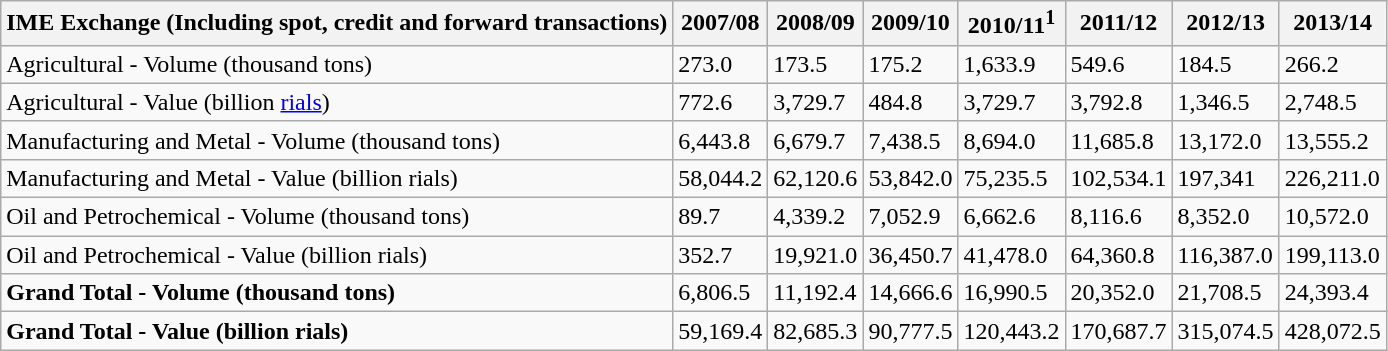<table class="wikitable">
<tr>
<th>IME Exchange (Including spot, credit and forward transactions)</th>
<th>2007/08</th>
<th>2008/09</th>
<th>2009/10</th>
<th>2010/11<sup>1</sup></th>
<th>2011/12</th>
<th>2012/13</th>
<th>2013/14</th>
</tr>
<tr>
<td>Agricultural - Volume (thousand tons)</td>
<td>273.0</td>
<td>173.5</td>
<td>175.2</td>
<td>1,633.9</td>
<td>549.6</td>
<td>184.5</td>
<td>266.2</td>
</tr>
<tr>
<td>Agricultural  - Value (billion <a href='#'>rials</a>)</td>
<td>772.6</td>
<td>3,729.7</td>
<td>484.8</td>
<td>3,729.7</td>
<td>3,792.8</td>
<td>1,346.5</td>
<td>2,748.5</td>
</tr>
<tr>
<td>Manufacturing and Metal  - Volume (thousand tons)</td>
<td>6,443.8</td>
<td>6,679.7</td>
<td>7,438.5</td>
<td>8,694.0</td>
<td>11,685.8</td>
<td>13,172.0</td>
<td>13,555.2</td>
</tr>
<tr>
<td>Manufacturing and Metal  - Value (billion rials)</td>
<td>58,044.2</td>
<td>62,120.6</td>
<td>53,842.0</td>
<td>75,235.5</td>
<td>102,534.1</td>
<td>197,341</td>
<td>226,211.0</td>
</tr>
<tr>
<td>Oil and Petrochemical - Volume (thousand tons)</td>
<td>89.7</td>
<td>4,339.2</td>
<td>7,052.9</td>
<td>6,662.6</td>
<td>8,116.6</td>
<td>8,352.0</td>
<td>10,572.0</td>
</tr>
<tr>
<td>Oil and Petrochemical - Value (billion rials)</td>
<td>352.7</td>
<td>19,921.0</td>
<td>36,450.7</td>
<td>41,478.0</td>
<td>64,360.8</td>
<td>116,387.0</td>
<td>199,113.0</td>
</tr>
<tr>
<td><strong>Grand Total - Volume (thousand tons)</strong></td>
<td>6,806.5</td>
<td>11,192.4</td>
<td>14,666.6</td>
<td>16,990.5</td>
<td>20,352.0</td>
<td>21,708.5</td>
<td>24,393.4</td>
</tr>
<tr>
<td><strong>Grand Total - Value (billion rials)</strong></td>
<td>59,169.4</td>
<td>82,685.3</td>
<td>90,777.5</td>
<td>120,443.2</td>
<td>170,687.7</td>
<td>315,074.5</td>
<td>428,072.5</td>
</tr>
</table>
